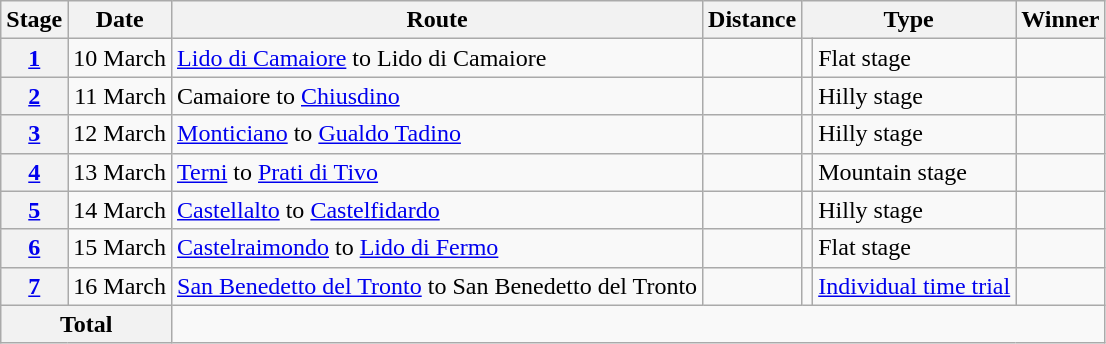<table class="wikitable">
<tr>
<th scope=col>Stage</th>
<th scope=col>Date</th>
<th scope=col>Route</th>
<th scope=col>Distance</th>
<th scope=col colspan="2">Type</th>
<th scope=col>Winner</th>
</tr>
<tr>
<th scope=row><a href='#'>1</a></th>
<td style="text-align:right;">10 March</td>
<td><a href='#'>Lido di Camaiore</a> to Lido di Camaiore</td>
<td style="text-align:center;"></td>
<td></td>
<td>Flat stage</td>
<td></td>
</tr>
<tr>
<th scope=row><a href='#'>2</a></th>
<td style="text-align:right;">11 March</td>
<td>Camaiore to <a href='#'>Chiusdino</a></td>
<td style="text-align:center;"></td>
<td></td>
<td>Hilly stage</td>
<td></td>
</tr>
<tr>
<th scope=row><a href='#'>3</a></th>
<td style="text-align:right;">12 March</td>
<td><a href='#'>Monticiano</a> to <a href='#'>Gualdo Tadino</a></td>
<td style="text-align:center;"></td>
<td></td>
<td>Hilly stage</td>
<td></td>
</tr>
<tr>
<th scope="row"><a href='#'>4</a></th>
<td style="text-align:right;">13 March</td>
<td><a href='#'>Terni</a> to <a href='#'>Prati di Tivo</a></td>
<td style="text-align:center;"></td>
<td></td>
<td>Mountain stage</td>
<td></td>
</tr>
<tr>
<th scope="row"><a href='#'>5</a></th>
<td style="text-align:right;">14 March</td>
<td><a href='#'>Castellalto</a> to <a href='#'>Castelfidardo</a></td>
<td style="text-align:center;"></td>
<td></td>
<td>Hilly stage</td>
<td></td>
</tr>
<tr>
<th scope="row"><a href='#'>6</a></th>
<td style="text-align:right;">15 March</td>
<td><a href='#'>Castelraimondo</a> to <a href='#'>Lido di Fermo</a></td>
<td style="text-align:center;"></td>
<td></td>
<td>Flat stage</td>
<td></td>
</tr>
<tr>
<th scope="row"><a href='#'>7</a></th>
<td style="text-align:right;">16 March</td>
<td><a href='#'>San Benedetto del Tronto</a> to San Benedetto del Tronto</td>
<td style="text-align:center;"></td>
<td></td>
<td><a href='#'>Individual time trial</a></td>
<td></td>
</tr>
<tr>
<th colspan="2">Total</th>
<td colspan="5" style="text-align:center;"></td>
</tr>
</table>
